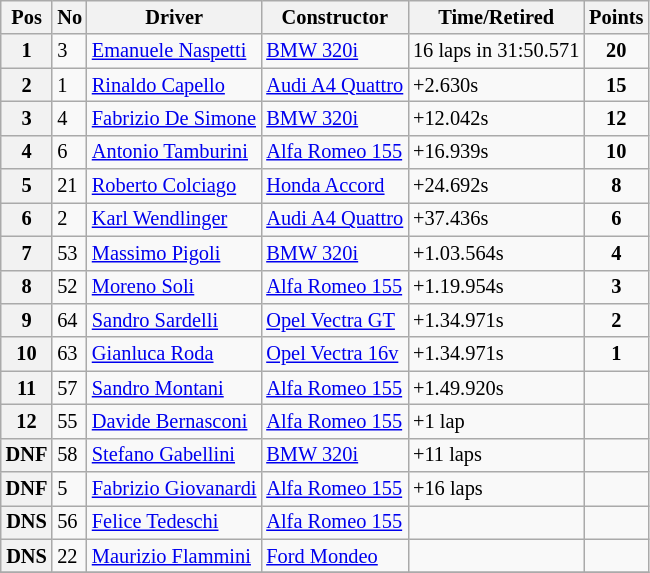<table class="wikitable" style="font-size: 85%;">
<tr>
<th>Pos</th>
<th>No</th>
<th>Driver</th>
<th>Constructor</th>
<th>Time/Retired</th>
<th>Points</th>
</tr>
<tr>
<th>1</th>
<td>3</td>
<td> <a href='#'>Emanuele Naspetti</a></td>
<td><a href='#'>BMW 320i</a></td>
<td>16 laps in 31:50.571</td>
<td align=center><strong>20</strong></td>
</tr>
<tr>
<th>2</th>
<td>1</td>
<td> <a href='#'>Rinaldo Capello</a></td>
<td><a href='#'>Audi A4 Quattro</a></td>
<td>+2.630s</td>
<td align=center><strong>15</strong></td>
</tr>
<tr>
<th>3</th>
<td>4</td>
<td> <a href='#'>Fabrizio De Simone</a></td>
<td><a href='#'>BMW 320i</a></td>
<td>+12.042s</td>
<td align=center><strong>12</strong></td>
</tr>
<tr>
<th>4</th>
<td>6</td>
<td> <a href='#'>Antonio Tamburini</a></td>
<td><a href='#'>Alfa Romeo 155</a></td>
<td>+16.939s</td>
<td align=center><strong>10</strong></td>
</tr>
<tr>
<th>5</th>
<td>21</td>
<td> <a href='#'>Roberto Colciago</a></td>
<td><a href='#'>Honda Accord</a></td>
<td>+24.692s</td>
<td align=center><strong>8</strong></td>
</tr>
<tr>
<th>6</th>
<td>2</td>
<td> <a href='#'>Karl Wendlinger</a></td>
<td><a href='#'>Audi A4 Quattro</a></td>
<td>+37.436s</td>
<td align=center><strong>6</strong></td>
</tr>
<tr>
<th>7</th>
<td>53</td>
<td> <a href='#'>Massimo Pigoli</a></td>
<td><a href='#'>BMW 320i</a></td>
<td>+1.03.564s</td>
<td align=center><strong>4</strong></td>
</tr>
<tr>
<th>8</th>
<td>52</td>
<td> <a href='#'>Moreno Soli</a></td>
<td><a href='#'>Alfa Romeo 155</a></td>
<td>+1.19.954s</td>
<td align=center><strong>3</strong></td>
</tr>
<tr>
<th>9</th>
<td>64</td>
<td> <a href='#'>Sandro Sardelli</a></td>
<td><a href='#'> Opel Vectra GT</a></td>
<td>+1.34.971s</td>
<td align=center><strong>2</strong></td>
</tr>
<tr>
<th>10</th>
<td>63</td>
<td> <a href='#'>Gianluca Roda</a></td>
<td><a href='#'> Opel Vectra 16v</a></td>
<td>+1.34.971s</td>
<td align=center><strong>1</strong></td>
</tr>
<tr>
<th>11</th>
<td>57</td>
<td> <a href='#'>Sandro Montani</a></td>
<td><a href='#'>Alfa Romeo 155</a></td>
<td>+1.49.920s</td>
<td></td>
</tr>
<tr>
<th>12</th>
<td>55</td>
<td> <a href='#'>Davide Bernasconi</a></td>
<td><a href='#'>Alfa Romeo 155</a></td>
<td>+1 lap</td>
<td></td>
</tr>
<tr>
<th>DNF</th>
<td>58</td>
<td> <a href='#'>Stefano Gabellini</a></td>
<td><a href='#'>BMW 320i</a></td>
<td>+11 laps</td>
<td></td>
</tr>
<tr>
<th>DNF</th>
<td>5</td>
<td> <a href='#'>Fabrizio Giovanardi</a></td>
<td><a href='#'>Alfa Romeo 155</a></td>
<td>+16 laps</td>
<td></td>
</tr>
<tr>
<th>DNS</th>
<td>56</td>
<td> <a href='#'>Felice Tedeschi</a></td>
<td><a href='#'>Alfa Romeo 155</a></td>
<td></td>
<td></td>
</tr>
<tr>
<th>DNS</th>
<td>22</td>
<td> <a href='#'>Maurizio Flammini</a></td>
<td><a href='#'>Ford Mondeo</a></td>
<td></td>
<td></td>
</tr>
<tr>
</tr>
</table>
